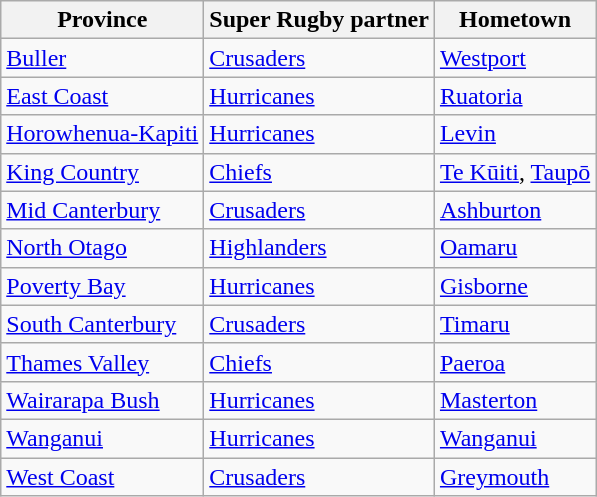<table class="wikitable">
<tr>
<th>Province</th>
<th>Super Rugby partner</th>
<th>Hometown</th>
</tr>
<tr>
<td><a href='#'>Buller</a></td>
<td><a href='#'>Crusaders</a></td>
<td><a href='#'>Westport</a></td>
</tr>
<tr>
<td><a href='#'>East Coast</a></td>
<td><a href='#'>Hurricanes</a></td>
<td><a href='#'>Ruatoria</a></td>
</tr>
<tr>
<td><a href='#'>Horowhenua-Kapiti</a></td>
<td><a href='#'>Hurricanes</a></td>
<td><a href='#'>Levin</a></td>
</tr>
<tr>
<td><a href='#'>King Country</a></td>
<td><a href='#'>Chiefs</a></td>
<td><a href='#'>Te Kūiti</a>, <a href='#'>Taupō</a></td>
</tr>
<tr>
<td><a href='#'>Mid Canterbury</a></td>
<td><a href='#'>Crusaders</a></td>
<td><a href='#'>Ashburton</a></td>
</tr>
<tr>
<td><a href='#'>North Otago</a></td>
<td><a href='#'>Highlanders</a></td>
<td><a href='#'>Oamaru</a></td>
</tr>
<tr>
<td><a href='#'>Poverty Bay</a></td>
<td><a href='#'>Hurricanes</a></td>
<td><a href='#'>Gisborne</a></td>
</tr>
<tr>
<td><a href='#'>South Canterbury</a></td>
<td><a href='#'>Crusaders</a></td>
<td><a href='#'>Timaru</a></td>
</tr>
<tr>
<td><a href='#'>Thames Valley</a></td>
<td><a href='#'>Chiefs</a></td>
<td><a href='#'>Paeroa</a></td>
</tr>
<tr>
<td><a href='#'>Wairarapa Bush</a></td>
<td><a href='#'>Hurricanes</a></td>
<td><a href='#'>Masterton</a></td>
</tr>
<tr>
<td><a href='#'>Wanganui</a></td>
<td><a href='#'>Hurricanes</a></td>
<td><a href='#'>Wanganui</a></td>
</tr>
<tr>
<td><a href='#'>West Coast</a></td>
<td><a href='#'>Crusaders</a></td>
<td><a href='#'>Greymouth</a></td>
</tr>
</table>
